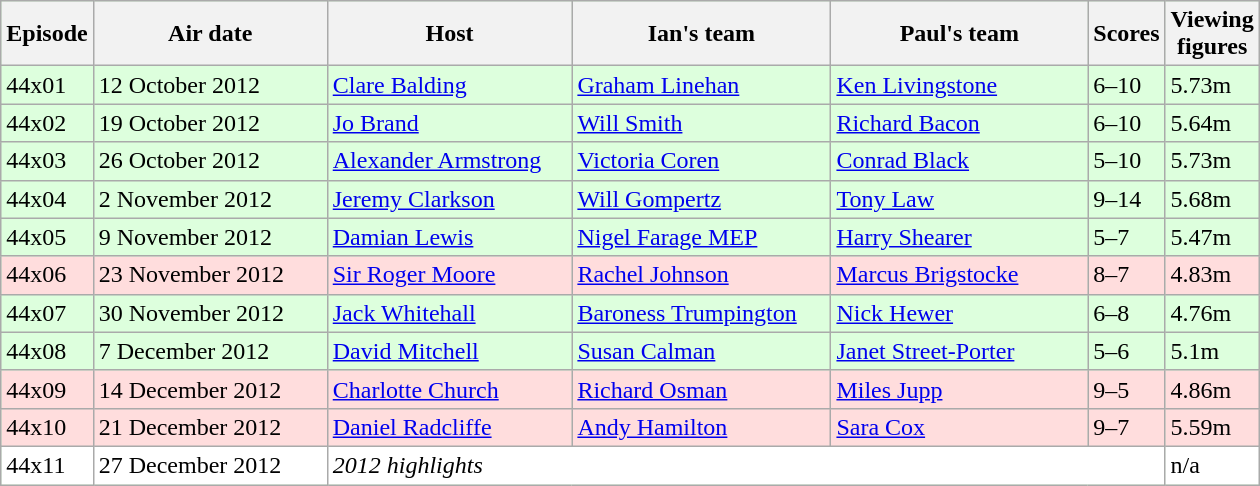<table class="wikitable"  style="width:840px; background:#dfd;">
<tr>
<th style="width:5%;">Episode</th>
<th style="width:21%;">Air date</th>
<th style="width:22%;">Host</th>
<th style="width:23%;">Ian's team</th>
<th style="width:23%;">Paul's team</th>
<th style="width:5%;">Scores</th>
<th style="width:120%;">Viewing figures</th>
</tr>
<tr>
<td>44x01</td>
<td>12 October 2012</td>
<td><a href='#'>Clare Balding</a></td>
<td><a href='#'>Graham Linehan</a></td>
<td><a href='#'>Ken Livingstone</a></td>
<td>6–10</td>
<td>5.73m</td>
</tr>
<tr>
<td>44x02</td>
<td>19 October 2012</td>
<td><a href='#'>Jo Brand</a></td>
<td><a href='#'>Will Smith</a></td>
<td><a href='#'>Richard Bacon</a></td>
<td>6–10</td>
<td>5.64m</td>
</tr>
<tr>
<td>44x03</td>
<td>26 October 2012</td>
<td><a href='#'>Alexander Armstrong</a></td>
<td><a href='#'>Victoria Coren</a></td>
<td><a href='#'>Conrad Black</a></td>
<td>5–10</td>
<td>5.73m</td>
</tr>
<tr>
<td>44x04</td>
<td>2 November 2012</td>
<td><a href='#'>Jeremy Clarkson</a></td>
<td><a href='#'>Will Gompertz</a></td>
<td><a href='#'>Tony Law</a></td>
<td>9–14</td>
<td>5.68m</td>
</tr>
<tr>
<td>44x05</td>
<td>9 November 2012</td>
<td><a href='#'>Damian Lewis</a></td>
<td><a href='#'>Nigel Farage MEP</a></td>
<td><a href='#'>Harry Shearer</a></td>
<td>5–7</td>
<td>5.47m</td>
</tr>
<tr style="background:#fdd;">
<td>44x06</td>
<td>23 November 2012</td>
<td><a href='#'>Sir Roger Moore</a></td>
<td><a href='#'>Rachel Johnson</a></td>
<td><a href='#'>Marcus Brigstocke</a></td>
<td>8–7</td>
<td>4.83m</td>
</tr>
<tr>
<td>44x07</td>
<td>30 November 2012</td>
<td><a href='#'>Jack Whitehall</a></td>
<td><a href='#'>Baroness Trumpington</a></td>
<td><a href='#'>Nick Hewer</a></td>
<td>6–8</td>
<td>4.76m</td>
</tr>
<tr>
<td>44x08</td>
<td>7 December 2012</td>
<td><a href='#'>David Mitchell</a></td>
<td><a href='#'>Susan Calman</a></td>
<td><a href='#'>Janet Street-Porter</a></td>
<td>5–6</td>
<td>5.1m</td>
</tr>
<tr style="background:#fdd;">
<td>44x09</td>
<td>14 December 2012</td>
<td><a href='#'>Charlotte Church</a></td>
<td><a href='#'>Richard Osman</a></td>
<td><a href='#'>Miles Jupp</a></td>
<td>9–5</td>
<td>4.86m</td>
</tr>
<tr style="background:#fdd;">
<td>44x10</td>
<td>21 December 2012</td>
<td><a href='#'>Daniel Radcliffe</a></td>
<td><a href='#'>Andy Hamilton</a></td>
<td><a href='#'>Sara Cox</a></td>
<td>9–7</td>
<td>5.59m</td>
</tr>
<tr style="background:#fff;">
<td>44x11</td>
<td>27 December 2012</td>
<td colspan="4"><em>2012 highlights</em></td>
<td>n/a</td>
</tr>
</table>
